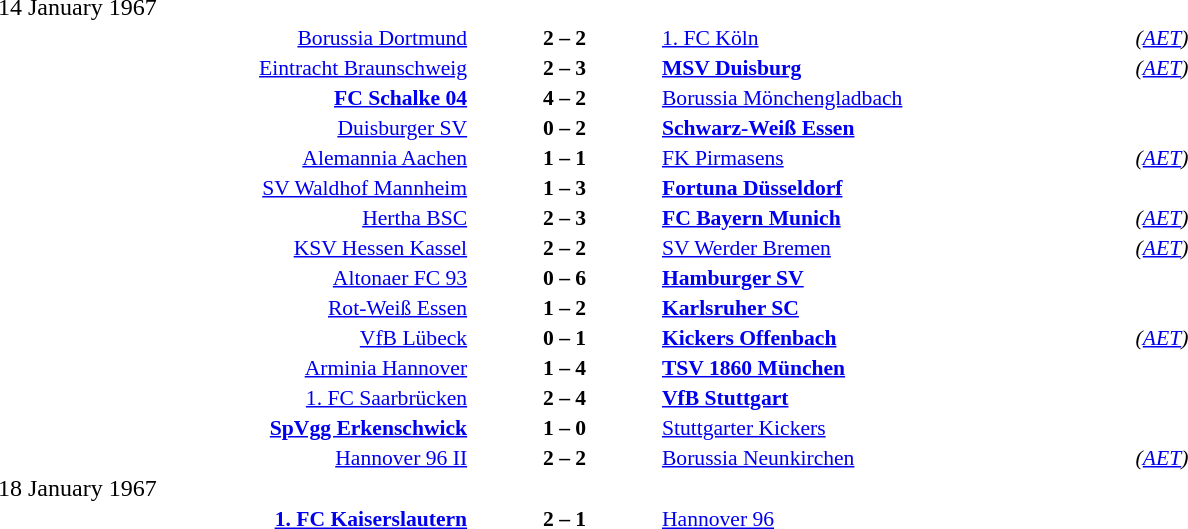<table width=100% cellspacing=1>
<tr>
<th width=25%></th>
<th width=10%></th>
<th width=25%></th>
<th></th>
</tr>
<tr>
<td>14 January 1967</td>
</tr>
<tr style=font-size:90%>
<td align=right><a href='#'>Borussia Dortmund</a></td>
<td align=center><strong>2 – 2</strong></td>
<td><a href='#'>1. FC Köln</a></td>
<td><em>(<a href='#'>AET</a>)</em></td>
</tr>
<tr style=font-size:90%>
<td align=right><a href='#'>Eintracht Braunschweig</a></td>
<td align=center><strong>2 – 3</strong></td>
<td><strong><a href='#'>MSV Duisburg</a></strong></td>
<td><em>(<a href='#'>AET</a>)</em></td>
</tr>
<tr style=font-size:90%>
<td align=right><strong><a href='#'>FC Schalke 04</a></strong></td>
<td align=center><strong>4 – 2</strong></td>
<td><a href='#'>Borussia Mönchengladbach</a></td>
</tr>
<tr style=font-size:90%>
<td align=right><a href='#'>Duisburger SV</a></td>
<td align=center><strong>0 – 2</strong></td>
<td><strong><a href='#'>Schwarz-Weiß Essen</a></strong></td>
</tr>
<tr style=font-size:90%>
<td align=right><a href='#'>Alemannia Aachen</a></td>
<td align=center><strong>1 – 1</strong></td>
<td><a href='#'>FK Pirmasens</a></td>
<td><em>(<a href='#'>AET</a>)</em></td>
</tr>
<tr style=font-size:90%>
<td align=right><a href='#'>SV Waldhof Mannheim</a></td>
<td align=center><strong>1 – 3</strong></td>
<td><strong><a href='#'>Fortuna Düsseldorf</a></strong></td>
</tr>
<tr style=font-size:90%>
<td align=right><a href='#'>Hertha BSC</a></td>
<td align=center><strong>2 – 3</strong></td>
<td><strong><a href='#'>FC Bayern Munich</a></strong></td>
<td><em>(<a href='#'>AET</a>)</em></td>
</tr>
<tr style=font-size:90%>
<td align=right><a href='#'>KSV Hessen Kassel</a></td>
<td align=center><strong>2 – 2</strong></td>
<td><a href='#'>SV Werder Bremen</a></td>
<td><em>(<a href='#'>AET</a>)</em></td>
</tr>
<tr style=font-size:90%>
<td align=right><a href='#'>Altonaer FC 93</a></td>
<td align=center><strong>0 – 6</strong></td>
<td><strong><a href='#'>Hamburger SV</a></strong></td>
</tr>
<tr style=font-size:90%>
<td align=right><a href='#'>Rot-Weiß Essen</a></td>
<td align=center><strong>1 – 2</strong></td>
<td><strong><a href='#'>Karlsruher SC</a></strong></td>
</tr>
<tr style=font-size:90%>
<td align=right><a href='#'>VfB Lübeck</a></td>
<td align=center><strong>0 – 1</strong></td>
<td><strong><a href='#'>Kickers Offenbach</a></strong></td>
<td><em>(<a href='#'>AET</a>)</em></td>
</tr>
<tr style=font-size:90%>
<td align=right><a href='#'>Arminia Hannover</a></td>
<td align=center><strong>1 – 4</strong></td>
<td><strong><a href='#'>TSV 1860 München</a></strong></td>
</tr>
<tr style=font-size:90%>
<td align=right><a href='#'>1. FC Saarbrücken</a></td>
<td align=center><strong>2 – 4</strong></td>
<td><strong><a href='#'>VfB Stuttgart</a></strong></td>
</tr>
<tr style=font-size:90%>
<td align=right><strong><a href='#'>SpVgg Erkenschwick</a></strong></td>
<td align=center><strong>1 – 0</strong></td>
<td><a href='#'>Stuttgarter Kickers</a></td>
</tr>
<tr style=font-size:90%>
<td align=right><a href='#'>Hannover 96 II</a></td>
<td align=center><strong>2 – 2</strong></td>
<td><a href='#'>Borussia Neunkirchen</a></td>
<td><em>(<a href='#'>AET</a>)</em></td>
</tr>
<tr>
<td>18 January 1967</td>
</tr>
<tr style=font-size:90%>
<td align=right><strong><a href='#'>1. FC Kaiserslautern</a></strong></td>
<td align=center><strong>2 – 1</strong></td>
<td><a href='#'>Hannover 96</a></td>
</tr>
</table>
